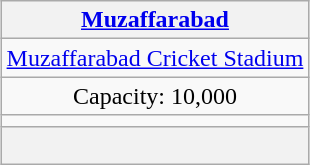<table class="wikitable" style="text-align:center;margin:1em auto;">
<tr>
<th><a href='#'>Muzaffarabad</a></th>
</tr>
<tr>
<td><a href='#'>Muzaffarabad Cricket Stadium</a></td>
</tr>
<tr>
<td>Capacity: 10,000</td>
</tr>
<tr>
<td></td>
</tr>
<tr>
<th colspan="4"><br></th>
</tr>
</table>
